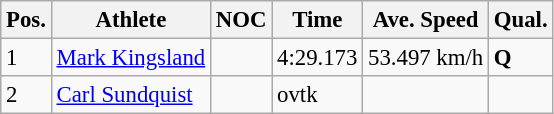<table class="wikitable" style="font-size:95%;">
<tr>
<th>Pos.</th>
<th>Athlete</th>
<th>NOC</th>
<th>Time</th>
<th>Ave. Speed</th>
<th>Qual.</th>
</tr>
<tr>
<td>1</td>
<td><a href='#'>Mark Kingsland</a></td>
<td></td>
<td>4:29.173</td>
<td>53.497 km/h</td>
<td><strong>Q</strong></td>
</tr>
<tr>
<td>2</td>
<td><a href='#'>Carl Sundquist</a></td>
<td></td>
<td>ovtk</td>
<td></td>
<td></td>
</tr>
</table>
